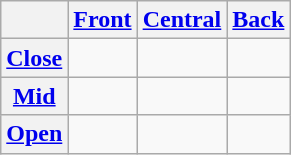<table class="wikitable" style="text-align: center;">
<tr>
<th></th>
<th><a href='#'>Front</a></th>
<th><a href='#'>Central</a></th>
<th><a href='#'>Back</a></th>
</tr>
<tr>
<th><a href='#'>Close</a></th>
<td> </td>
<td></td>
<td> </td>
</tr>
<tr>
<th><a href='#'>Mid</a></th>
<td> </td>
<td></td>
<td> </td>
</tr>
<tr>
<th><a href='#'>Open</a></th>
<td></td>
<td> </td>
<td></td>
</tr>
</table>
